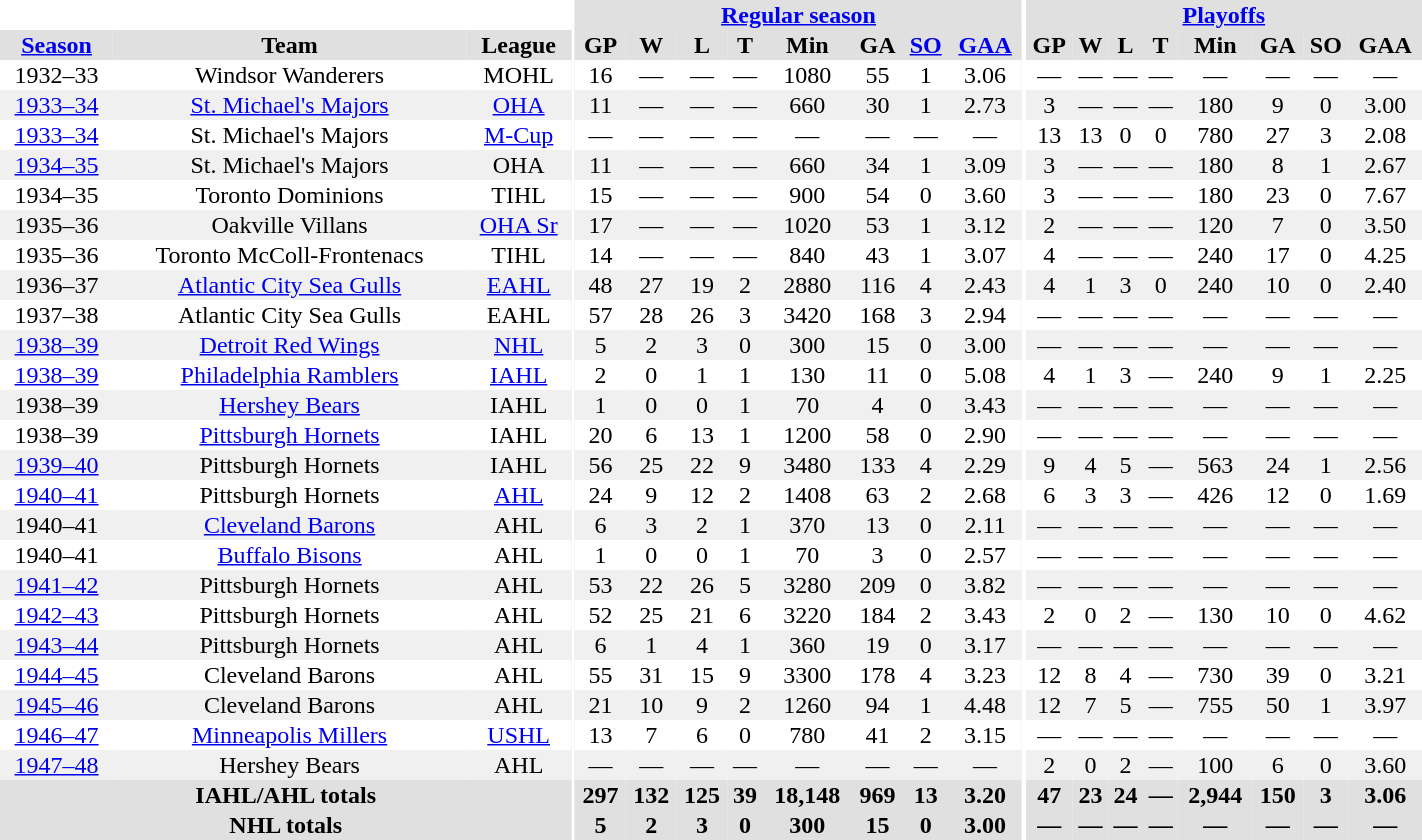<table border="0" cellpadding="1" cellspacing="0" style="width:75%; text-align:center;">
<tr bgcolor="#e0e0e0">
<th colspan="3" bgcolor="#ffffff"></th>
<th rowspan="99" bgcolor="#ffffff"></th>
<th colspan="8" bgcolor="#e0e0e0"><a href='#'>Regular season</a></th>
<th rowspan="99" bgcolor="#ffffff"></th>
<th colspan="8" bgcolor="#e0e0e0"><a href='#'>Playoffs</a></th>
</tr>
<tr bgcolor="#e0e0e0">
<th><a href='#'>Season</a></th>
<th>Team</th>
<th>League</th>
<th>GP</th>
<th>W</th>
<th>L</th>
<th>T</th>
<th>Min</th>
<th>GA</th>
<th><a href='#'>SO</a></th>
<th><a href='#'>GAA</a></th>
<th>GP</th>
<th>W</th>
<th>L</th>
<th>T</th>
<th>Min</th>
<th>GA</th>
<th>SO</th>
<th>GAA</th>
</tr>
<tr>
<td>1932–33</td>
<td>Windsor Wanderers</td>
<td>MOHL</td>
<td>16</td>
<td>—</td>
<td>—</td>
<td>—</td>
<td>1080</td>
<td>55</td>
<td>1</td>
<td>3.06</td>
<td>—</td>
<td>—</td>
<td>—</td>
<td>—</td>
<td>—</td>
<td>—</td>
<td>—</td>
<td>—</td>
</tr>
<tr bgcolor="#f0f0f0">
<td><a href='#'>1933–34</a></td>
<td><a href='#'>St. Michael's Majors</a></td>
<td><a href='#'>OHA</a></td>
<td>11</td>
<td>—</td>
<td>—</td>
<td>—</td>
<td>660</td>
<td>30</td>
<td>1</td>
<td>2.73</td>
<td>3</td>
<td>—</td>
<td>—</td>
<td>—</td>
<td>180</td>
<td>9</td>
<td>0</td>
<td>3.00</td>
</tr>
<tr>
<td><a href='#'>1933–34</a></td>
<td>St. Michael's Majors</td>
<td><a href='#'>M-Cup</a></td>
<td>—</td>
<td>—</td>
<td>—</td>
<td>—</td>
<td>—</td>
<td>—</td>
<td>—</td>
<td>—</td>
<td>13</td>
<td>13</td>
<td>0</td>
<td>0</td>
<td>780</td>
<td>27</td>
<td>3</td>
<td>2.08</td>
</tr>
<tr bgcolor="#f0f0f0">
<td><a href='#'>1934–35</a></td>
<td>St. Michael's Majors</td>
<td>OHA</td>
<td>11</td>
<td>—</td>
<td>—</td>
<td>—</td>
<td>660</td>
<td>34</td>
<td>1</td>
<td>3.09</td>
<td>3</td>
<td>—</td>
<td>—</td>
<td>—</td>
<td>180</td>
<td>8</td>
<td>1</td>
<td>2.67</td>
</tr>
<tr>
<td>1934–35</td>
<td>Toronto Dominions</td>
<td>TIHL</td>
<td>15</td>
<td>—</td>
<td>—</td>
<td>—</td>
<td>900</td>
<td>54</td>
<td>0</td>
<td>3.60</td>
<td>3</td>
<td>—</td>
<td>—</td>
<td>—</td>
<td>180</td>
<td>23</td>
<td>0</td>
<td>7.67</td>
</tr>
<tr bgcolor="#f0f0f0">
<td>1935–36</td>
<td>Oakville Villans</td>
<td><a href='#'>OHA Sr</a></td>
<td>17</td>
<td>—</td>
<td>—</td>
<td>—</td>
<td>1020</td>
<td>53</td>
<td>1</td>
<td>3.12</td>
<td>2</td>
<td>—</td>
<td>—</td>
<td>—</td>
<td>120</td>
<td>7</td>
<td>0</td>
<td>3.50</td>
</tr>
<tr>
<td>1935–36</td>
<td>Toronto McColl-Frontenacs</td>
<td>TIHL</td>
<td>14</td>
<td>—</td>
<td>—</td>
<td>—</td>
<td>840</td>
<td>43</td>
<td>1</td>
<td>3.07</td>
<td>4</td>
<td>—</td>
<td>—</td>
<td>—</td>
<td>240</td>
<td>17</td>
<td>0</td>
<td>4.25</td>
</tr>
<tr bgcolor="#f0f0f0">
<td>1936–37</td>
<td><a href='#'>Atlantic City Sea Gulls</a></td>
<td><a href='#'>EAHL</a></td>
<td>48</td>
<td>27</td>
<td>19</td>
<td>2</td>
<td>2880</td>
<td>116</td>
<td>4</td>
<td>2.43</td>
<td>4</td>
<td>1</td>
<td>3</td>
<td>0</td>
<td>240</td>
<td>10</td>
<td>0</td>
<td>2.40</td>
</tr>
<tr>
<td>1937–38</td>
<td>Atlantic City Sea Gulls</td>
<td>EAHL</td>
<td>57</td>
<td>28</td>
<td>26</td>
<td>3</td>
<td>3420</td>
<td>168</td>
<td>3</td>
<td>2.94</td>
<td>—</td>
<td>—</td>
<td>—</td>
<td>—</td>
<td>—</td>
<td>—</td>
<td>—</td>
<td>—</td>
</tr>
<tr bgcolor="#f0f0f0">
<td><a href='#'>1938–39</a></td>
<td><a href='#'>Detroit Red Wings</a></td>
<td><a href='#'>NHL</a></td>
<td>5</td>
<td>2</td>
<td>3</td>
<td>0</td>
<td>300</td>
<td>15</td>
<td>0</td>
<td>3.00</td>
<td>—</td>
<td>—</td>
<td>—</td>
<td>—</td>
<td>—</td>
<td>—</td>
<td>—</td>
<td>—</td>
</tr>
<tr>
<td><a href='#'>1938–39</a></td>
<td><a href='#'>Philadelphia Ramblers</a></td>
<td><a href='#'>IAHL</a></td>
<td>2</td>
<td>0</td>
<td>1</td>
<td>1</td>
<td>130</td>
<td>11</td>
<td>0</td>
<td>5.08</td>
<td>4</td>
<td>1</td>
<td>3</td>
<td>—</td>
<td>240</td>
<td>9</td>
<td>1</td>
<td>2.25</td>
</tr>
<tr bgcolor="#f0f0f0">
<td>1938–39</td>
<td><a href='#'>Hershey Bears</a></td>
<td>IAHL</td>
<td>1</td>
<td>0</td>
<td>0</td>
<td>1</td>
<td>70</td>
<td>4</td>
<td>0</td>
<td>3.43</td>
<td>—</td>
<td>—</td>
<td>—</td>
<td>—</td>
<td>—</td>
<td>—</td>
<td>—</td>
<td>—</td>
</tr>
<tr>
<td>1938–39</td>
<td><a href='#'>Pittsburgh Hornets</a></td>
<td>IAHL</td>
<td>20</td>
<td>6</td>
<td>13</td>
<td>1</td>
<td>1200</td>
<td>58</td>
<td>0</td>
<td>2.90</td>
<td>—</td>
<td>—</td>
<td>—</td>
<td>—</td>
<td>—</td>
<td>—</td>
<td>—</td>
<td>—</td>
</tr>
<tr bgcolor="#f0f0f0">
<td><a href='#'>1939–40</a></td>
<td>Pittsburgh Hornets</td>
<td>IAHL</td>
<td>56</td>
<td>25</td>
<td>22</td>
<td>9</td>
<td>3480</td>
<td>133</td>
<td>4</td>
<td>2.29</td>
<td>9</td>
<td>4</td>
<td>5</td>
<td>—</td>
<td>563</td>
<td>24</td>
<td>1</td>
<td>2.56</td>
</tr>
<tr>
<td><a href='#'>1940–41</a></td>
<td>Pittsburgh Hornets</td>
<td><a href='#'>AHL</a></td>
<td>24</td>
<td>9</td>
<td>12</td>
<td>2</td>
<td>1408</td>
<td>63</td>
<td>2</td>
<td>2.68</td>
<td>6</td>
<td>3</td>
<td>3</td>
<td>—</td>
<td>426</td>
<td>12</td>
<td>0</td>
<td>1.69</td>
</tr>
<tr bgcolor="#f0f0f0">
<td>1940–41</td>
<td><a href='#'>Cleveland Barons</a></td>
<td>AHL</td>
<td>6</td>
<td>3</td>
<td>2</td>
<td>1</td>
<td>370</td>
<td>13</td>
<td>0</td>
<td>2.11</td>
<td>—</td>
<td>—</td>
<td>—</td>
<td>—</td>
<td>—</td>
<td>—</td>
<td>—</td>
<td>—</td>
</tr>
<tr>
<td>1940–41</td>
<td><a href='#'>Buffalo Bisons</a></td>
<td>AHL</td>
<td>1</td>
<td>0</td>
<td>0</td>
<td>1</td>
<td>70</td>
<td>3</td>
<td>0</td>
<td>2.57</td>
<td>—</td>
<td>—</td>
<td>—</td>
<td>—</td>
<td>—</td>
<td>—</td>
<td>—</td>
<td>—</td>
</tr>
<tr bgcolor="#f0f0f0">
<td><a href='#'>1941–42</a></td>
<td>Pittsburgh Hornets</td>
<td>AHL</td>
<td>53</td>
<td>22</td>
<td>26</td>
<td>5</td>
<td>3280</td>
<td>209</td>
<td>0</td>
<td>3.82</td>
<td>—</td>
<td>—</td>
<td>—</td>
<td>—</td>
<td>—</td>
<td>—</td>
<td>—</td>
<td>—</td>
</tr>
<tr>
<td><a href='#'>1942–43</a></td>
<td>Pittsburgh Hornets</td>
<td>AHL</td>
<td>52</td>
<td>25</td>
<td>21</td>
<td>6</td>
<td>3220</td>
<td>184</td>
<td>2</td>
<td>3.43</td>
<td>2</td>
<td>0</td>
<td>2</td>
<td>—</td>
<td>130</td>
<td>10</td>
<td>0</td>
<td>4.62</td>
</tr>
<tr bgcolor="#f0f0f0">
<td><a href='#'>1943–44</a></td>
<td>Pittsburgh Hornets</td>
<td>AHL</td>
<td>6</td>
<td>1</td>
<td>4</td>
<td>1</td>
<td>360</td>
<td>19</td>
<td>0</td>
<td>3.17</td>
<td>—</td>
<td>—</td>
<td>—</td>
<td>—</td>
<td>—</td>
<td>—</td>
<td>—</td>
<td>—</td>
</tr>
<tr>
<td><a href='#'>1944–45</a></td>
<td>Cleveland Barons</td>
<td>AHL</td>
<td>55</td>
<td>31</td>
<td>15</td>
<td>9</td>
<td>3300</td>
<td>178</td>
<td>4</td>
<td>3.23</td>
<td>12</td>
<td>8</td>
<td>4</td>
<td>—</td>
<td>730</td>
<td>39</td>
<td>0</td>
<td>3.21</td>
</tr>
<tr bgcolor="#f0f0f0">
<td><a href='#'>1945–46</a></td>
<td>Cleveland Barons</td>
<td>AHL</td>
<td>21</td>
<td>10</td>
<td>9</td>
<td>2</td>
<td>1260</td>
<td>94</td>
<td>1</td>
<td>4.48</td>
<td>12</td>
<td>7</td>
<td>5</td>
<td>—</td>
<td>755</td>
<td>50</td>
<td>1</td>
<td>3.97</td>
</tr>
<tr>
<td><a href='#'>1946–47</a></td>
<td><a href='#'>Minneapolis Millers</a></td>
<td><a href='#'>USHL</a></td>
<td>13</td>
<td>7</td>
<td>6</td>
<td>0</td>
<td>780</td>
<td>41</td>
<td>2</td>
<td>3.15</td>
<td>—</td>
<td>—</td>
<td>—</td>
<td>—</td>
<td>—</td>
<td>—</td>
<td>—</td>
<td>—</td>
</tr>
<tr bgcolor="#f0f0f0">
<td><a href='#'>1947–48</a></td>
<td>Hershey Bears</td>
<td>AHL</td>
<td>—</td>
<td>—</td>
<td>—</td>
<td>—</td>
<td>—</td>
<td>—</td>
<td>—</td>
<td>—</td>
<td>2</td>
<td>0</td>
<td>2</td>
<td>—</td>
<td>100</td>
<td>6</td>
<td>0</td>
<td>3.60</td>
</tr>
<tr bgcolor="#e0e0e0">
<th colspan="3">IAHL/AHL totals</th>
<th>297</th>
<th>132</th>
<th>125</th>
<th>39</th>
<th>18,148</th>
<th>969</th>
<th>13</th>
<th>3.20</th>
<th>47</th>
<th>23</th>
<th>24</th>
<th>—</th>
<th>2,944</th>
<th>150</th>
<th>3</th>
<th>3.06</th>
</tr>
<tr bgcolor="#e0e0e0">
<th colspan="3">NHL totals</th>
<th>5</th>
<th>2</th>
<th>3</th>
<th>0</th>
<th>300</th>
<th>15</th>
<th>0</th>
<th>3.00</th>
<th>—</th>
<th>—</th>
<th>—</th>
<th>—</th>
<th>—</th>
<th>—</th>
<th>—</th>
<th>—</th>
</tr>
</table>
